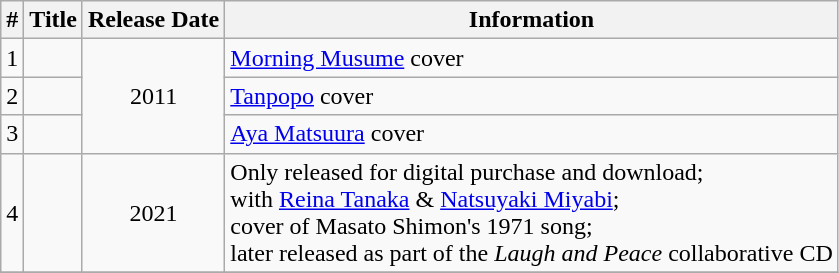<table class="wikitable">
<tr>
<th>#</th>
<th>Title</th>
<th>Release Date</th>
<th>Information</th>
</tr>
<tr>
<td align="center">1</td>
<td></td>
<td align="center" rowspan="3">2011</td>
<td><a href='#'>Morning Musume</a> cover</td>
</tr>
<tr>
<td align="center">2</td>
<td></td>
<td><a href='#'>Tanpopo</a> cover</td>
</tr>
<tr>
<td align="center">3</td>
<td></td>
<td><a href='#'>Aya Matsuura</a> cover</td>
</tr>
<tr>
<td align="center">4</td>
<td></td>
<td align="center">2021</td>
<td>Only released for digital purchase and download;<br> with <a href='#'>Reina Tanaka</a> & <a href='#'>Natsuyaki Miyabi</a>;<br> cover of Masato Shimon's 1971 song;<br>later released as part of the <em>Laugh and Peace</em> collaborative CD</td>
</tr>
<tr>
</tr>
</table>
